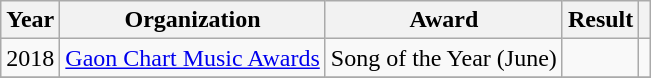<table class="wikitable plainrowheaders">
<tr>
<th scope="col">Year</th>
<th scope="col">Organization</th>
<th scope="col">Award</th>
<th scope="col">Result</th>
<th class="unsortable"></th>
</tr>
<tr>
<td>2018</td>
<td><a href='#'>Gaon Chart Music Awards</a></td>
<td>Song of the Year (June)</td>
<td></td>
<td align="center"></td>
</tr>
<tr>
</tr>
</table>
